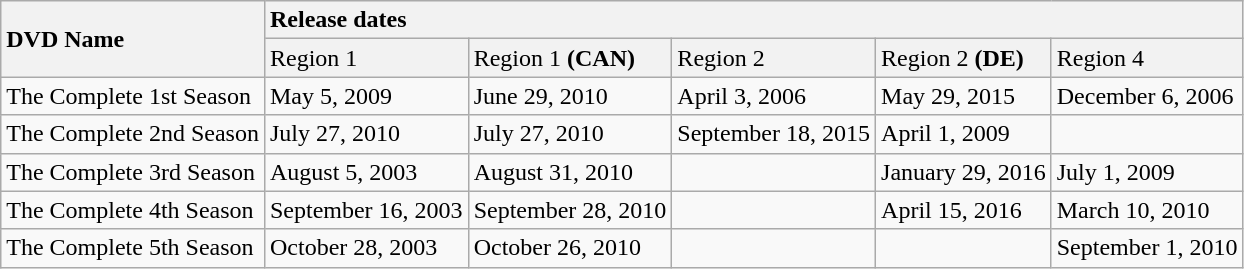<table class="wikitable">
<tr style="background:#f2f2f2;">
<td rowspan="2"><div><strong>DVD Name</strong></div></td>
<td colspan="5" style="background:#f2f2f2;"><div><strong>Release dates</strong></div></td>
</tr>
<tr style="background:#f2f2f2;">
<td><div>Region 1</div></td>
<td style="background:#f2f2f2;"><div>Region 1 <strong>(CAN)</strong></div></td>
<td style="background:#f2f2f2;"><div>Region 2</div></td>
<td style="background:#f2f2f2;"><div>Region 2 <strong>(DE)</strong></div></td>
<td style="background:#f2f2f2;"><div>Region 4</div></td>
</tr>
<tr>
<td>The Complete 1st Season</td>
<td>May 5, 2009</td>
<td>June 29, 2010</td>
<td>April 3, 2006</td>
<td>May 29, 2015</td>
<td>December 6, 2006</td>
</tr>
<tr>
<td>The Complete 2nd Season</td>
<td>July 27, 2010</td>
<td>July 27, 2010</td>
<td>September 18, 2015</td>
<td>April 1, 2009</td>
</tr>
<tr>
<td>The Complete 3rd Season</td>
<td>August 5, 2003</td>
<td>August 31, 2010</td>
<td></td>
<td>January 29, 2016</td>
<td>July 1, 2009</td>
</tr>
<tr>
<td>The Complete 4th Season</td>
<td>September 16, 2003</td>
<td>September 28, 2010</td>
<td></td>
<td>April 15, 2016</td>
<td>March 10, 2010</td>
</tr>
<tr>
<td>The Complete 5th Season</td>
<td>October 28, 2003</td>
<td>October 26, 2010</td>
<td></td>
<td></td>
<td>September 1, 2010</td>
</tr>
</table>
